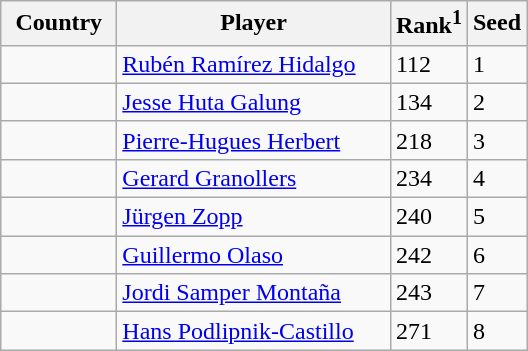<table class="sortable wikitable">
<tr>
<th width="70">Country</th>
<th width="175">Player</th>
<th>Rank<sup>1</sup></th>
<th>Seed</th>
</tr>
<tr>
<td></td>
<td><a href='#'>Rubén Ramírez Hidalgo</a></td>
<td>112</td>
<td>1</td>
</tr>
<tr>
<td></td>
<td><a href='#'>Jesse Huta Galung</a></td>
<td>134</td>
<td>2</td>
</tr>
<tr>
<td></td>
<td><a href='#'>Pierre-Hugues Herbert</a></td>
<td>218</td>
<td>3</td>
</tr>
<tr>
<td></td>
<td><a href='#'>Gerard Granollers</a></td>
<td>234</td>
<td>4</td>
</tr>
<tr>
<td></td>
<td><a href='#'>Jürgen Zopp</a></td>
<td>240</td>
<td>5</td>
</tr>
<tr>
<td></td>
<td><a href='#'>Guillermo Olaso</a></td>
<td>242</td>
<td>6</td>
</tr>
<tr>
<td></td>
<td><a href='#'>Jordi Samper Montaña</a></td>
<td>243</td>
<td>7</td>
</tr>
<tr>
<td></td>
<td><a href='#'>Hans Podlipnik-Castillo</a></td>
<td>271</td>
<td>8</td>
</tr>
</table>
